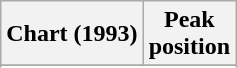<table class="wikitable sortable plainrowheaders" style="text-align:center">
<tr>
<th scope="col">Chart (1993)</th>
<th scope="col">Peak<br>position</th>
</tr>
<tr>
</tr>
<tr>
</tr>
</table>
